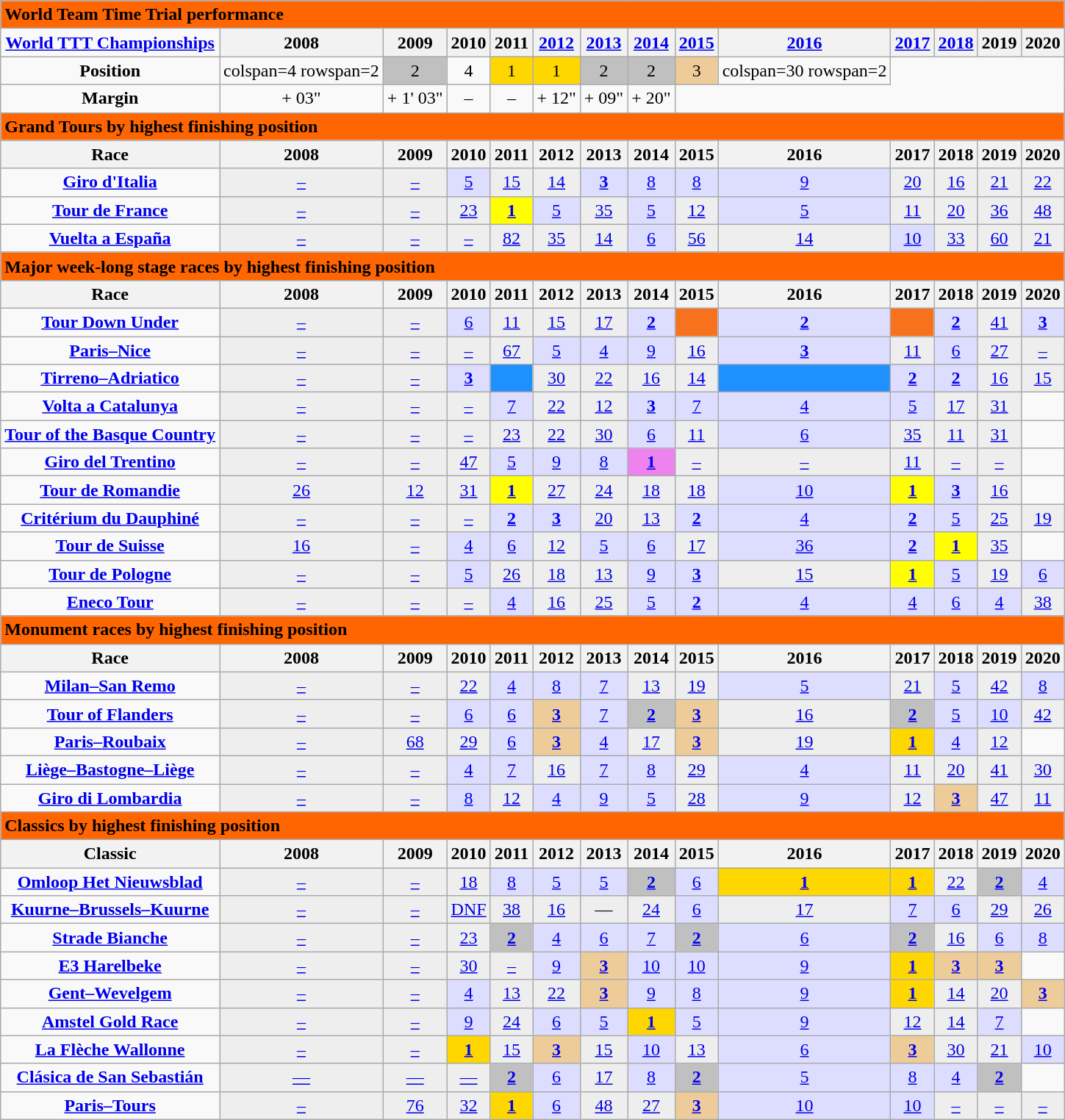<table class="wikitable">
<tr style="background:#eee;">
<td style="background:#ff6500;" colspan=20><strong>World Team Time Trial performance</strong></td>
</tr>
<tr>
<td style="text-align:center;"><strong><a href='#'>World TTT Championships</a></strong></td>
<th>2008</th>
<th>2009</th>
<th>2010</th>
<th>2011</th>
<th><a href='#'>2012</a></th>
<th><a href='#'>2013</a></th>
<th><a href='#'>2014</a></th>
<th><a href='#'>2015</a></th>
<th><a href='#'>2016</a></th>
<th><a href='#'>2017</a></th>
<th><a href='#'>2018</a></th>
<th>2019</th>
<th>2020</th>
</tr>
<tr>
<td style="text-align:center;" background:#efefef;"><strong>Position</strong></td>
<td>colspan=4 rowspan=2 </td>
<td style="background:silver;text-align:center;">2</td>
<td style="text-align:center;">4</td>
<td style="background:gold;text-align:center;">1</td>
<td style="background:gold;text-align:center;">1</td>
<td style="background:silver;text-align:center;">2</td>
<td style="background:silver;text-align:center;">2</td>
<td style="background:#ec9;text-align:center;">3</td>
<td>colspan=30 rowspan=2 </td>
</tr>
<tr>
<td style="text-align:center;" background:#efefef;"><strong>Margin</strong></td>
<td style="text-align:center;">+ 03"</td>
<td style="text-align:center;">+ 1' 03"</td>
<td style="text-align:center;">–</td>
<td style="text-align:center;">–</td>
<td style="text-align:center;">+ 12"</td>
<td style="text-align:center;">+ 09"</td>
<td style="text-align:center;">+ 20"</td>
</tr>
<tr>
<td style="background:#ff6500;" colspan=20><strong>Grand Tours by highest finishing position</strong></td>
</tr>
<tr>
<th>Race</th>
<th>2008</th>
<th>2009</th>
<th>2010</th>
<th>2011</th>
<th>2012</th>
<th>2013</th>
<th>2014</th>
<th>2015</th>
<th>2016</th>
<th>2017</th>
<th>2018</th>
<th>2019</th>
<th>2020</th>
</tr>
<tr align="center">
<td style="text-align:center;"><strong><a href='#'>Giro d'Italia</a></strong></td>
<td style="background:#eee;"><a href='#'>–</a></td>
<td style="background:#eee;"><a href='#'>–</a></td>
<td style="background:#ddf;"><a href='#'>5</a></td>
<td style="background:#eee;"><a href='#'>15</a></td>
<td style="background:#eee;"><a href='#'>14</a></td>
<td style="background:#ddf;"><a href='#'><strong>3</strong></a></td>
<td style="background:#ddf;"><a href='#'>8</a></td>
<td style="background:#ddf;"><a href='#'>8</a></td>
<td style="background:#ddf;"><a href='#'>9</a></td>
<td style="background:#eee;"><a href='#'>20</a></td>
<td style="background:#eee;"><a href='#'>16</a></td>
<td style="background:#eee;"><a href='#'>21</a></td>
<td style="background:#eee;"><a href='#'>22</a></td>
</tr>
<tr align="center">
<td style="text-align:center;"><strong><a href='#'>Tour de France</a></strong></td>
<td style="background:#eee;"><a href='#'>–</a></td>
<td style="background:#eee;"><a href='#'>–</a></td>
<td style="background:#eee;"><a href='#'>23</a></td>
<td style="background:yellow;"><a href='#'><strong>1</strong></a></td>
<td style="background:#ddf;"><a href='#'>5</a></td>
<td style="background:#eee;"><a href='#'>35</a></td>
<td style="background:#ddf;"><a href='#'>5</a></td>
<td style="background:#eee;"><a href='#'>12</a></td>
<td style="background:#ddf;"><a href='#'>5</a></td>
<td style="background:#eee;"><a href='#'>11</a></td>
<td style="background:#eee;"><a href='#'>20</a></td>
<td style="background:#eee;"><a href='#'>36</a></td>
<td style="background:#eee;"><a href='#'>48</a></td>
</tr>
<tr align="center">
<td style="text-align:center;"><strong><a href='#'>Vuelta a España</a></strong></td>
<td style="background:#eee;"><a href='#'>–</a></td>
<td style="background:#eee;"><a href='#'>–</a></td>
<td style="background:#eee;"><a href='#'>–</a></td>
<td style="background:#eee;"><a href='#'>82</a></td>
<td style="background:#eee;"><a href='#'>35</a></td>
<td style="background:#eee;"><a href='#'>14</a></td>
<td style="background:#ddf;"><a href='#'>6</a></td>
<td style="background:#eee;"><a href='#'>56</a></td>
<td style="background:#eee;"><a href='#'>14</a></td>
<td style="background:#ddf;"><a href='#'>10</a></td>
<td style="background:#eee;"><a href='#'>33</a></td>
<td style="background:#eee;"><a href='#'>60</a></td>
<td style="background:#eee;"><a href='#'>21</a></td>
</tr>
<tr>
<td style="background:#ff6500;" colspan=20><strong>Major week-long stage races by highest finishing position</strong></td>
</tr>
<tr>
<th>Race</th>
<th>2008</th>
<th>2009</th>
<th>2010</th>
<th>2011</th>
<th>2012</th>
<th>2013</th>
<th>2014</th>
<th>2015</th>
<th>2016</th>
<th>2017</th>
<th>2018</th>
<th>2019</th>
<th>2020</th>
</tr>
<tr align="center">
<td style="text-align:center;"><strong><a href='#'>Tour Down Under</a></strong></td>
<td style="background:#eee;"><a href='#'>–</a></td>
<td style="background:#eee;"><a href='#'>–</a></td>
<td style="background:#ddf;"><a href='#'>6</a></td>
<td style="background:#eee;"><a href='#'>11</a></td>
<td style="background:#eee;"><a href='#'>15</a></td>
<td style="background:#eee;"><a href='#'>17</a></td>
<td style="background:#ddf;"><a href='#'><strong>2</strong></a></td>
<td style="background:#F8721E;"></td>
<td style="background:#ddf;"><a href='#'><strong>2</strong></a></td>
<td style="background:#F8721E;"></td>
<td style="background:#ddf;"><a href='#'><strong>2</strong></a></td>
<td style="background:#eee;"><a href='#'>41</a></td>
<td style="background:#ddf;"><a href='#'><strong>3</strong></a></td>
</tr>
<tr align="center">
<td style="text-align:center;"><strong><a href='#'>Paris–Nice</a></strong></td>
<td style="background:#eee;"><a href='#'>–</a></td>
<td style="background:#eee;"><a href='#'>–</a></td>
<td style="background:#eee;"><a href='#'>–</a></td>
<td style="background:#eee;"><a href='#'>67</a></td>
<td style="background:#ddf;"><a href='#'>5</a></td>
<td style="background:#ddf;"><a href='#'>4</a></td>
<td style="background:#ddf;"><a href='#'>9</a></td>
<td style="background:#eee;"><a href='#'>16</a></td>
<td style="background:#ddf;"><a href='#'><strong>3</strong></a></td>
<td style="background:#eee;"><a href='#'>11</a></td>
<td style="background:#ddf;"><a href='#'>6</a></td>
<td style="background:#eee;"><a href='#'>27</a></td>
<td style="background:#eee;"><a href='#'>–</a></td>
</tr>
<tr align="center">
<td style="text-align:center;"><strong><a href='#'>Tirreno–Adriatico</a></strong></td>
<td style="background:#eee;"><a href='#'>–</a></td>
<td style="background:#eee;"><a href='#'>–</a></td>
<td style="background:#ddf;"><a href='#'><strong>3</strong></a></td>
<td style="background:dodgerblue;"></td>
<td style="background:#eee;"><a href='#'>30</a></td>
<td style="background:#eee;"><a href='#'>22</a></td>
<td style="background:#eee;"><a href='#'>16</a></td>
<td style="background:#eee;"><a href='#'>14</a></td>
<td style="background:dodgerblue;"></td>
<td style="background:#ddf;"><a href='#'><strong>2</strong></a></td>
<td style="background:#ddf;"><a href='#'><strong>2</strong></a></td>
<td style="background:#eee;"><a href='#'>16</a></td>
<td style="background:#eee;"><a href='#'>15</a></td>
</tr>
<tr align="center">
<td style="text-align:center;"><strong><a href='#'>Volta a Catalunya</a></strong></td>
<td style="background:#eee;"><a href='#'>–</a></td>
<td style="background:#eee;"><a href='#'>–</a></td>
<td style="background:#eee;"><a href='#'>–</a></td>
<td style="background:#ddf;"><a href='#'>7</a></td>
<td style="background:#eee;"><a href='#'>22</a></td>
<td style="background:#eee;"><a href='#'>12</a></td>
<td style="background:#ddf;"><a href='#'><strong>3</strong></a></td>
<td style="background:#ddf;"><a href='#'>7</a></td>
<td style="background:#ddf;"><a href='#'>4</a></td>
<td style="background:#ddf;"><a href='#'>5</a></td>
<td style="background:#eee;"><a href='#'>17</a></td>
<td style="background:#eee;"><a href='#'>31</a></td>
<td></td>
</tr>
<tr align="center">
<td style="text-align:center;"><strong><a href='#'>Tour of the Basque Country</a></strong></td>
<td style="background:#eee;"><a href='#'>–</a></td>
<td style="background:#eee;"><a href='#'>–</a></td>
<td style="background:#eee;"><a href='#'>–</a></td>
<td style="background:#eee;"><a href='#'>23</a></td>
<td style="background:#eee;"><a href='#'>22</a></td>
<td style="background:#eee;"><a href='#'>30</a></td>
<td style="background:#ddf;"><a href='#'>6</a></td>
<td style="background:#eee;"><a href='#'>11</a></td>
<td style="background:#ddf;"><a href='#'>6</a></td>
<td style="background:#eee;"><a href='#'>35</a></td>
<td style="background:#eee;"><a href='#'>11</a></td>
<td style="background:#eee;"><a href='#'>31</a></td>
<td></td>
</tr>
<tr align="center">
<td style="text-align:center;"><strong><a href='#'>Giro del Trentino</a></strong></td>
<td style="background:#eee;"><a href='#'>–</a></td>
<td style="background:#eee;"><a href='#'>–</a></td>
<td style="background:#eee;"><a href='#'>47</a></td>
<td style="background:#ddf;"><a href='#'>5</a></td>
<td style="background:#ddf;"><a href='#'>9</a></td>
<td style="background:#ddf;"><a href='#'>8</a></td>
<td style="background:violet;"><a href='#'><strong>1</strong></a></td>
<td style="background:#eee;"><a href='#'>–</a></td>
<td style="background:#eee;"><a href='#'>–</a></td>
<td style="background:#eee;"><a href='#'>11</a></td>
<td style="background:#eee;"><a href='#'>–</a></td>
<td style="background:#eee;"><a href='#'>–</a></td>
<td></td>
</tr>
<tr align="center">
<td style="text-align:center;"><strong><a href='#'>Tour de Romandie</a></strong></td>
<td style="background:#eee;"><a href='#'>26</a></td>
<td style="background:#eee;"><a href='#'>12</a></td>
<td style="background:#eee;"><a href='#'>31</a></td>
<td style="background:yellow;"><a href='#'><strong>1</strong></a></td>
<td style="background:#eee;"><a href='#'>27</a></td>
<td style="background:#eee;"><a href='#'>24</a></td>
<td style="background:#eee;"><a href='#'>18</a></td>
<td style="background:#eee;"><a href='#'>18</a></td>
<td style="background:#ddf;"><a href='#'>10</a></td>
<td style="background:yellow;"><a href='#'><strong>1</strong></a></td>
<td style="background:#ddf;"><a href='#'><strong>3</strong></a></td>
<td style="background:#eee;"><a href='#'>16</a></td>
<td></td>
</tr>
<tr align="center">
<td style="text-align:center;"><strong><a href='#'>Critérium du Dauphiné</a></strong></td>
<td style="background:#eee;"><a href='#'>–</a></td>
<td style="background:#eee;"><a href='#'>–</a></td>
<td style="background:#eee;"><a href='#'>–</a></td>
<td style="background:#ddf;"><a href='#'><strong>2</strong></a></td>
<td style="background:#ddf;"><a href='#'><strong>3</strong></a></td>
<td style="background:#eee;"><a href='#'>20</a></td>
<td style="background:#eee;"><a href='#'>13</a></td>
<td style="background:#ddf;"><a href='#'><strong>2</strong></a></td>
<td style="background:#ddf;"><a href='#'>4</a></td>
<td style="background:#ddf;"><a href='#'><strong>2</strong></a></td>
<td style="background:#ddf;"><a href='#'>5</a></td>
<td style="background:#eee;"><a href='#'>25</a></td>
<td style="background:#eee;"><a href='#'>19</a></td>
</tr>
<tr align="center">
<td style="text-align:center;"><strong><a href='#'>Tour de Suisse</a></strong></td>
<td style="background:#eee;"><a href='#'>16</a></td>
<td style="background:#eee;"><a href='#'>–</a></td>
<td style="background:#ddf;"><a href='#'>4</a></td>
<td style="background:#ddf;"><a href='#'>6</a></td>
<td style="background:#eee;"><a href='#'>12</a></td>
<td style="background:#ddf;"><a href='#'>5</a></td>
<td style="background:#ddf;"><a href='#'>6</a></td>
<td style="background:#eee;"><a href='#'>17</a></td>
<td style="background:#ddf;"><a href='#'>36</a></td>
<td style="background:#ddf;"><a href='#'><strong>2</strong></a></td>
<td style="background:yellow;"><a href='#'><strong>1</strong></a></td>
<td style="background:#eee;"><a href='#'>35</a></td>
<td></td>
</tr>
<tr align="center">
<td style="text-align:center;"><strong><a href='#'>Tour de Pologne</a></strong></td>
<td style="background:#eee;"><a href='#'>–</a></td>
<td style="background:#eee;"><a href='#'>–</a></td>
<td style="background:#ddf;"><a href='#'>5</a></td>
<td style="background:#eee;"><a href='#'>26</a></td>
<td style="background:#eee;"><a href='#'>18</a></td>
<td style="background:#eee;"><a href='#'>13</a></td>
<td style="background:#ddf;"><a href='#'>9</a></td>
<td style="background:#ddf;"><a href='#'><strong>3</strong></a></td>
<td style="background:#eee;"><a href='#'>15</a></td>
<td style="background:yellow;"><a href='#'><strong>1</strong></a></td>
<td style="background:#ddf;"><a href='#'>5</a></td>
<td style="background:#eee;"><a href='#'>19</a></td>
<td style="background:#ddf;"><a href='#'>6</a></td>
</tr>
<tr align="center">
<td style="text-align:center;"><strong><a href='#'>Eneco Tour</a></strong></td>
<td style="background:#eee;"><a href='#'>–</a></td>
<td style="background:#eee;"><a href='#'>–</a></td>
<td style="background:#eee;"><a href='#'>–</a></td>
<td style="background:#ddf;"><a href='#'>4</a></td>
<td style="background:#eee;"><a href='#'>16</a></td>
<td style="background:#eee;"><a href='#'>25</a></td>
<td style="background:#ddf;"><a href='#'>5</a></td>
<td style="background:#ddf;"><a href='#'><strong>2</strong></a></td>
<td style="background:#ddf;"><a href='#'>4</a></td>
<td style="background:#ddf;"><a href='#'>4</a></td>
<td style="background:#ddf;"><a href='#'>6</a></td>
<td style="background:#ddf;"><a href='#'>4</a></td>
<td style="background:#eee;"><a href='#'>38</a></td>
</tr>
<tr>
<td style="background:#ff6500;" colspan=20><strong>Monument races by highest finishing position</strong></td>
</tr>
<tr>
<th>Race</th>
<th>2008</th>
<th>2009</th>
<th>2010</th>
<th>2011</th>
<th>2012</th>
<th>2013</th>
<th>2014</th>
<th>2015</th>
<th>2016</th>
<th>2017</th>
<th>2018</th>
<th>2019</th>
<th>2020</th>
</tr>
<tr align="center">
<td style="text-align:center;"><strong><a href='#'>Milan–San Remo</a></strong></td>
<td style="background:#eee;"><a href='#'>–</a></td>
<td style="background:#eee;"><a href='#'>–</a></td>
<td style="background:#eee;"><a href='#'>22</a></td>
<td style="background:#ddf;"><a href='#'>4</a></td>
<td style="background:#ddf;"><a href='#'>8</a></td>
<td style="background:#ddf;"><a href='#'>7</a></td>
<td style="background:#eee;"><a href='#'>13</a></td>
<td style="background:#eee;"><a href='#'>19</a></td>
<td style="background:#ddf;"><a href='#'>5</a></td>
<td style="background:#eee;"><a href='#'>21</a></td>
<td style="background:#ddf;"><a href='#'>5</a></td>
<td style="background:#eee;"><a href='#'>42</a></td>
<td style="background:#ddf;"><a href='#'>8</a></td>
</tr>
<tr align="center">
<td style="text-align:center;"><strong><a href='#'>Tour of Flanders</a></strong></td>
<td style="background:#eee;"><a href='#'>–</a></td>
<td style="background:#eee;"><a href='#'>–</a></td>
<td style="background:#ddf;"><a href='#'>6</a></td>
<td style="background:#ddf;"><a href='#'>6</a></td>
<td style="background:#ec9;"><a href='#'><strong>3</strong></a></td>
<td style="background:#ddf;"><a href='#'>7</a></td>
<td style="background:silver;"><a href='#'><strong>2</strong></a></td>
<td style="background:#ec9;"><a href='#'><strong>3</strong></a></td>
<td style="background:#eee;"><a href='#'>16</a></td>
<td style="background:silver;"><a href='#'><strong>2</strong></a></td>
<td style="background:#ddf;"><a href='#'>5</a></td>
<td style="background:#ddf;"><a href='#'>10</a></td>
<td style="background:#eee;"><a href='#'>42</a></td>
</tr>
<tr align="center">
<td style="text-align:center;"><strong><a href='#'>Paris–Roubaix</a></strong></td>
<td style="background:#eee;"><a href='#'>–</a></td>
<td style="background:#eee;"><a href='#'>68</a></td>
<td style="background:#eee;"><a href='#'>29</a></td>
<td style="background:#ddf;"><a href='#'>6</a></td>
<td style="background:#ec9;"><a href='#'><strong>3</strong></a></td>
<td style="background:#ddf;"><a href='#'>4</a></td>
<td style="background:#eee;"><a href='#'>17</a></td>
<td style="background:#ec9;"><a href='#'><strong>3</strong></a></td>
<td style="background:#eee;"><a href='#'>19</a></td>
<td style="background:gold;"><a href='#'><strong>1</strong></a></td>
<td style="background:#ddf;"><a href='#'>4</a></td>
<td style="background:#eee;"><a href='#'>12</a></td>
<td></td>
</tr>
<tr align="center">
<td style="text-align:center;"><strong><a href='#'>Liège–Bastogne–Liège</a></strong></td>
<td style="background:#eee;"><a href='#'>–</a></td>
<td style="background:#eee;"><a href='#'>–</a></td>
<td style="background:#ddf;"><a href='#'>4</a></td>
<td style="background:#ddf;"><a href='#'>7</a></td>
<td style="background:#eee;"><a href='#'>16</a></td>
<td style="background:#ddf;"><a href='#'>7</a></td>
<td style="background:#ddf;"><a href='#'>8</a></td>
<td style="background:#eee;"><a href='#'>29</a></td>
<td style="background:#ddf;"><a href='#'>4</a></td>
<td style="background:#eee;"><a href='#'>11</a></td>
<td style="background:#eee;"><a href='#'>20</a></td>
<td style="background:#eee;"><a href='#'>41</a></td>
<td style="background:#eee;"><a href='#'>30</a></td>
</tr>
<tr align="center">
<td style="text-align:center;"><strong><a href='#'>Giro di Lombardia</a></strong></td>
<td style="background:#eee;"><a href='#'>–</a></td>
<td style="background:#eee;"><a href='#'>–</a></td>
<td style="background:#ddf;"><a href='#'>8</a></td>
<td style="background:#eee;"><a href='#'>12</a></td>
<td style="background:#ddf;"><a href='#'>4</a></td>
<td style="background:#ddf;"><a href='#'>9</a></td>
<td style="background:#ddf;"><a href='#'>5</a></td>
<td style="background:#eee;"><a href='#'>28</a></td>
<td style="background:#ddf;"><a href='#'>9</a></td>
<td style="background:#eee;"><a href='#'>12</a></td>
<td style="background:#ec9;"><a href='#'><strong>3</strong></a></td>
<td style="background:#eee;"><a href='#'>47</a></td>
<td style="background:#eee;"><a href='#'>11</a></td>
</tr>
<tr>
<td style="background:#ff6500;" colspan=20><strong>Classics by highest finishing position</strong></td>
</tr>
<tr>
<th>Classic</th>
<th>2008</th>
<th>2009</th>
<th>2010</th>
<th>2011</th>
<th>2012</th>
<th>2013</th>
<th>2014</th>
<th>2015</th>
<th>2016</th>
<th>2017</th>
<th>2018</th>
<th>2019</th>
<th>2020</th>
</tr>
<tr align="center">
<td style="text-align:center;"><strong><a href='#'>Omloop Het Nieuwsblad</a></strong></td>
<td style="background:#eee;"><a href='#'>–</a></td>
<td style="background:#eee;"><a href='#'>–</a></td>
<td style="background:#eee;"><a href='#'>18</a></td>
<td style="background:#ddf;"><a href='#'>8</a></td>
<td style="background:#ddf;"><a href='#'>5</a></td>
<td style="background:#ddf;"><a href='#'>5</a></td>
<td style="background:silver;"><a href='#'><strong>2</strong></a></td>
<td style="background:#ddf;"><a href='#'>6</a></td>
<td style="background:gold;"><a href='#'><strong>1</strong></a></td>
<td style="background:gold;"><a href='#'><strong>1</strong></a></td>
<td style="background:#eee;"><a href='#'>22</a></td>
<td style="background:silver;"><a href='#'><strong>2</strong></a></td>
<td style="background:#ddf;"><a href='#'>4</a></td>
</tr>
<tr align="center">
<td style="text-align:center;"><strong><a href='#'>Kuurne–Brussels–Kuurne</a></strong></td>
<td style="background:#eee;"><a href='#'>–</a></td>
<td style="background:#eee;"><a href='#'>–</a></td>
<td style="background:#eee;"><a href='#'>DNF</a></td>
<td style="background:#eee;"><a href='#'>38</a></td>
<td style="background:#eee;"><a href='#'>16</a></td>
<td style="background:#eee;">—</td>
<td style="background:#eee;"><a href='#'>24</a></td>
<td style="background:#ddf;"><a href='#'>6</a></td>
<td style="background:#eee;"><a href='#'>17</a></td>
<td style="background:#ddf;"><a href='#'>7</a></td>
<td style="background:#ddf;"><a href='#'>6</a></td>
<td style="background:#eee;"><a href='#'>29</a></td>
<td style="background:#eee;"><a href='#'>26</a></td>
</tr>
<tr align="center">
<td style="text-align:center;"><strong><a href='#'>Strade Bianche</a></strong></td>
<td style="background:#eee;"><a href='#'>–</a></td>
<td style="background:#eee;"><a href='#'>–</a></td>
<td style="background:#eee;"><a href='#'>23</a></td>
<td style="background:silver;"><a href='#'><strong>2</strong></a></td>
<td style="background:#ddf;"><a href='#'>4</a></td>
<td style="background:#ddf;"><a href='#'>6</a></td>
<td style="background:#ddf;"><a href='#'>7</a></td>
<td style="background:silver;"><a href='#'><strong>2</strong></a></td>
<td style="background:#ddf;"><a href='#'>6</a></td>
<td style="background:silver;"><a href='#'><strong>2</strong></a></td>
<td style="background:#eee;"><a href='#'>16</a></td>
<td style="background:#ddf;"><a href='#'>6</a></td>
<td style="background:#ddf;"><a href='#'>8</a></td>
</tr>
<tr align="center">
<td style="text-align:center;"><strong><a href='#'>E3 Harelbeke</a></strong></td>
<td style="background:#eee;"><a href='#'>–</a></td>
<td style="background:#eee;"><a href='#'>–</a></td>
<td style="background:#eee;"><a href='#'>30</a></td>
<td style="background:#eee;"><a href='#'>–</a></td>
<td style="background:#ddf;"><a href='#'>9</a></td>
<td style="background:#ec9;"><a href='#'><strong>3</strong></a></td>
<td style="background:#ddf;"><a href='#'>10</a></td>
<td style="background:#ddf;"><a href='#'>10</a></td>
<td style="background:#ddf;"><a href='#'>9</a></td>
<td style="background:gold;"><a href='#'><strong>1</strong></a></td>
<td style="background:#ec9;"><a href='#'><strong>3</strong></a></td>
<td style="background:#ec9;"><a href='#'><strong>3</strong></a></td>
<td></td>
</tr>
<tr align="center">
<td style="text-align:center;"><strong><a href='#'>Gent–Wevelgem</a></strong></td>
<td style="background:#eee;"><a href='#'>–</a></td>
<td style="background:#eee;"><a href='#'>–</a></td>
<td style="background:#ddf;"><a href='#'>4</a></td>
<td style="background:#eee;"><a href='#'>13</a></td>
<td style="background:#eee;"><a href='#'>22</a></td>
<td style="background:#ec9;"><a href='#'><strong>3</strong></a></td>
<td style="background:#ddf;"><a href='#'>9</a></td>
<td style="background:#ddf;"><a href='#'>8</a></td>
<td style="background:#ddf;"><a href='#'>9</a></td>
<td style="background:gold;"><a href='#'><strong>1</strong></a></td>
<td style="background:#eee;"><a href='#'>14</a></td>
<td style="background:#eee;"><a href='#'>20</a></td>
<td style="background:#ec9;"><a href='#'><strong>3</strong></a></td>
</tr>
<tr align="center">
<td style="text-align:center;"><strong><a href='#'>Amstel Gold Race</a></strong></td>
<td style="background:#eee;"><a href='#'>–</a></td>
<td style="background:#eee;"><a href='#'>–</a></td>
<td style="background:#ddf;"><a href='#'>9</a></td>
<td style="background:#eee;"><a href='#'>24</a></td>
<td style="background:#ddf;"><a href='#'>6</a></td>
<td style="background:#ddf;"><a href='#'>5</a></td>
<td style="background:gold;"><a href='#'><strong>1</strong></a></td>
<td style="background:#ddf;"><a href='#'>5</a></td>
<td style="background:#ddf;"><a href='#'>9</a></td>
<td style="background:#eee;"><a href='#'>12</a></td>
<td style="background:#eee;"><a href='#'>14</a></td>
<td style="background:#ddf;"><a href='#'>7</a></td>
<td></td>
</tr>
<tr align="center">
<td style="text-align:center;"><strong><a href='#'>La Flèche Wallonne</a></strong></td>
<td style="background:#eee;"><a href='#'>–</a></td>
<td style="background:#eee;"><a href='#'>–</a></td>
<td style="background:gold;"><a href='#'><strong>1</strong></a></td>
<td style="background:#eee;"><a href='#'>15</a></td>
<td style="background:#ec9;"><a href='#'><strong>3</strong></a></td>
<td style="background:#eee;"><a href='#'>15</a></td>
<td style="background:#ddf;"><a href='#'>10</a></td>
<td style="background:#eee;"><a href='#'>13</a></td>
<td style="background:#ddf;"><a href='#'>6</a></td>
<td style="background:#ec9;"><a href='#'><strong>3</strong></a></td>
<td style="background:#eee;"><a href='#'>30</a></td>
<td style="background:#eee;"><a href='#'>21</a></td>
<td style="background:#ddf;"><a href='#'>10</a></td>
</tr>
<tr align="center">
<td style="text-align:center;"><strong><a href='#'>Clásica de San Sebastián</a></strong></td>
<td style="background:#eee;"><a href='#'>—</a></td>
<td style="background:#eee;"><a href='#'>—</a></td>
<td style="background:#eee;"><a href='#'>—</a></td>
<td style="background:silver;"><a href='#'><strong>2</strong></a></td>
<td style="background:#ddf;"><a href='#'>6</a></td>
<td style="background:#eee;"><a href='#'>17</a></td>
<td style="background:#ddf;"><a href='#'>8</a></td>
<td style="background:silver;"><a href='#'><strong>2</strong></a></td>
<td style="background:#ddf;"><a href='#'>5</a></td>
<td style="background:#ddf;"><a href='#'>8</a></td>
<td style="background:#ddf;"><a href='#'>4</a></td>
<td style="background:silver;"><a href='#'><strong>2</strong></a></td>
<td></td>
</tr>
<tr align="center">
<td style="text-align:center;"><strong><a href='#'>Paris–Tours</a></strong></td>
<td style="background:#eee;"><a href='#'>–</a></td>
<td style="background:#eee;"><a href='#'>76</a></td>
<td style="background:#eee;"><a href='#'>32</a></td>
<td style="background:gold;"><a href='#'><strong>1</strong></a></td>
<td style="background:#ddf;"><a href='#'>6</a></td>
<td style="background:#eee;"><a href='#'>48</a></td>
<td style="background:#eee;"><a href='#'>27</a></td>
<td style="background:#ec9;"><a href='#'><strong>3</strong></a></td>
<td style="background:#ddf;"><a href='#'>10</a></td>
<td style="background:#ddf;"><a href='#'>10</a></td>
<td style="background:#eee;"><a href='#'>–</a></td>
<td style="background:#eee;"><a href='#'>–</a></td>
<td style="background:#eee;"><a href='#'>–</a></td>
</tr>
</table>
